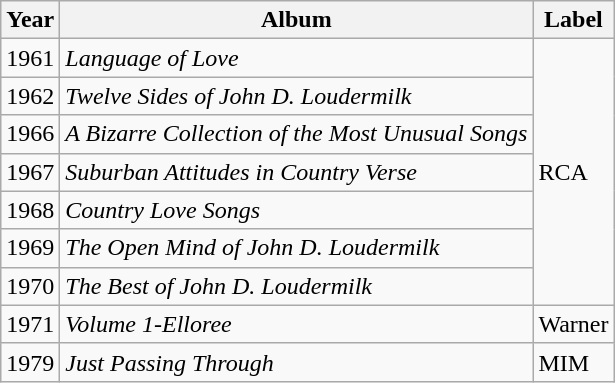<table class="wikitable">
<tr>
<th>Year</th>
<th>Album</th>
<th>Label</th>
</tr>
<tr>
<td>1961</td>
<td><em>Language of Love</em></td>
<td rowspan="7">RCA</td>
</tr>
<tr>
<td>1962</td>
<td><em>Twelve Sides of John D. Loudermilk</em></td>
</tr>
<tr>
<td>1966</td>
<td><em>A Bizarre Collection of the Most Unusual Songs</em></td>
</tr>
<tr>
<td>1967</td>
<td><em>Suburban Attitudes in Country Verse</em></td>
</tr>
<tr>
<td>1968</td>
<td><em>Country Love Songs</em></td>
</tr>
<tr>
<td>1969</td>
<td><em>The Open Mind of John D. Loudermilk</em></td>
</tr>
<tr>
<td>1970</td>
<td><em>The Best of John D. Loudermilk</em></td>
</tr>
<tr>
<td>1971</td>
<td><em>Volume 1-Elloree</em></td>
<td>Warner</td>
</tr>
<tr>
<td>1979</td>
<td><em>Just Passing Through</em></td>
<td>MIM</td>
</tr>
</table>
